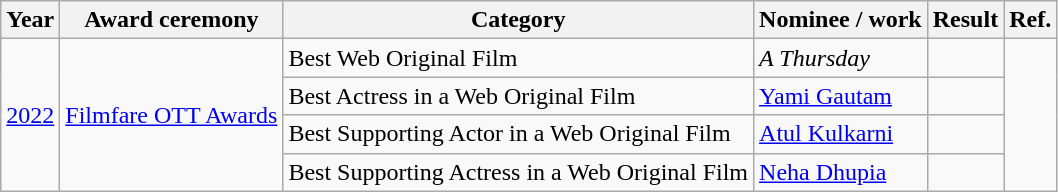<table class="wikitable">
<tr>
<th>Year</th>
<th>Award ceremony</th>
<th>Category</th>
<th>Nominee / work</th>
<th>Result</th>
<th>Ref.</th>
</tr>
<tr>
<td rowspan="4"><a href='#'>2022</a></td>
<td rowspan="4"><a href='#'>Filmfare OTT Awards</a></td>
<td>Best Web Original Film</td>
<td><em>A Thursday</em></td>
<td></td>
<td rowspan="4"></td>
</tr>
<tr>
<td>Best Actress in a Web Original Film</td>
<td><a href='#'>Yami Gautam</a></td>
<td></td>
</tr>
<tr>
<td>Best Supporting Actor in a Web Original Film</td>
<td><a href='#'>Atul Kulkarni</a></td>
<td></td>
</tr>
<tr>
<td>Best Supporting Actress in a Web Original Film</td>
<td><a href='#'>Neha Dhupia</a></td>
<td></td>
</tr>
</table>
